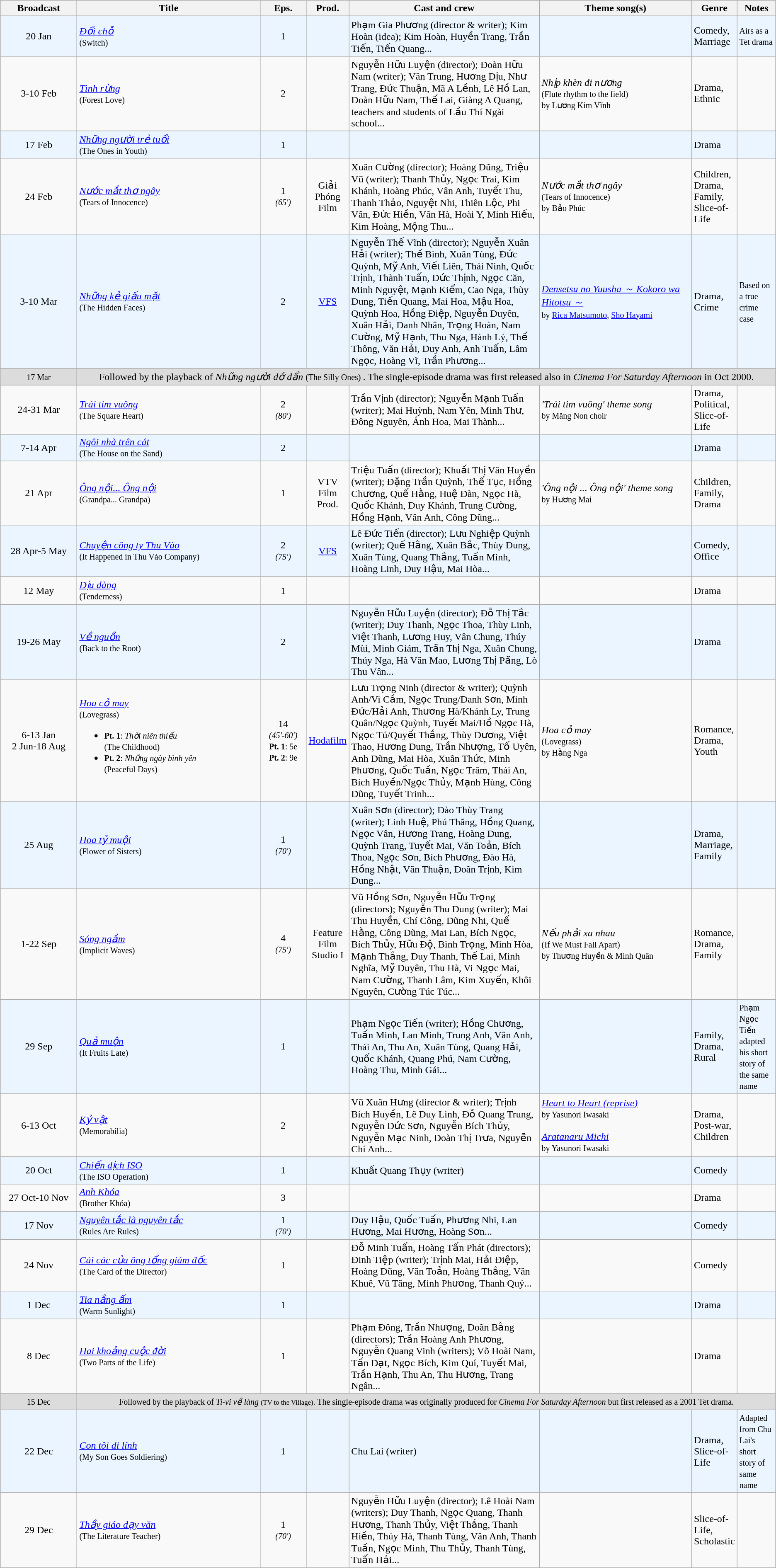<table class="wikitable sortable">
<tr>
<th style="width:10%;">Broadcast</th>
<th style="width:24%;">Title</th>
<th style="width:6%;">Eps.</th>
<th style="width:5%;">Prod.</th>
<th style="width:25%;">Cast and crew</th>
<th style="width:20%;">Theme song(s)</th>
<th style="width:5%;">Genre</th>
<th style="width:5%;">Notes</th>
</tr>
<tr ---- bgcolor="#ebf5ff">
<td style="text-align:center;">20 Jan <br></td>
<td><em><a href='#'>Đổi chỗ</a></em> <br> <small> (Switch) </small></td>
<td style="text-align:center;">1</td>
<td style="text-align:center;"></td>
<td>Phạm Gia Phương (director & writer); Kim Hoàn (idea); Kim Hoàn, Huyền Trang, Trần Tiến, Tiến Quang...</td>
<td></td>
<td>Comedy, Marriage</td>
<td><small>Airs as a Tet drama</small></td>
</tr>
<tr>
<td style="text-align:center;">3-10 Feb <br> </td>
<td><em><a href='#'>Tình rừng</a></em> <br><small> (Forest Love) </small></td>
<td style="text-align:center;">2</td>
<td style="text-align:center;"></td>
<td>Nguyễn Hữu Luyện (director); Đoàn Hữu Nam (writer); Văn Trung, Hương Dịu, Như Trang, Đức Thuận, Mã A Lềnh, Lê Hồ Lan, Đoàn Hữu Nam, Thế Lai, Giàng A Quang, teachers and students of Lầu Thí Ngài school...</td>
<td><em>Nhịp khèn đi nương</em><br><small>(Flute rhythm to the field)<br>by Lương Kim Vĩnh</small></td>
<td>Drama, Ethnic</td>
<td></td>
</tr>
<tr ---- bgcolor="#ebf5ff">
<td style="text-align:center;">17 Feb <br> </td>
<td><em><a href='#'>Những người trẻ tuổi</a></em> <br> <small> (The Ones in Youth) </small></td>
<td style="text-align:center;">1</td>
<td style="text-align:center;"></td>
<td></td>
<td></td>
<td>Drama</td>
<td></td>
</tr>
<tr>
<td style="text-align:center;">24 Feb <br></td>
<td><em><a href='#'>Nước mắt thơ ngây</a></em> <br><small>(Tears of Innocence)</small></td>
<td style="text-align:center;">1<br><small><em>(65′)</em></small></td>
<td style="text-align:center;">Giải Phóng Film</td>
<td>Xuân Cường (director); Hoàng Dũng, Triệu Vũ (writer); Thanh Thủy, Ngọc Trai, Kim Khánh, Hoàng Phúc, Vân Anh, Tuyết Thu, Thanh Thảo, Nguyệt Nhi, Thiên Lộc, Phi Vân, Đức Hiền, Vân Hà, Hoài Y, Minh Hiếu, Kim Hoàng, Mộng Thu...</td>
<td><em>Nước mắt thơ ngây</em><br><small>(Tears of Innocence)<br>by Bảo Phúc</small></td>
<td>Children, Drama, Family, Slice-of-Life</td>
<td></td>
</tr>
<tr ---- bgcolor="#ebf5ff">
<td style="text-align:center;">3-10 Mar<br></td>
<td><em><a href='#'>Những kẻ giấu mặt</a></em><br><small>(The Hidden Faces)</small></td>
<td style="text-align:center;">2</td>
<td style="text-align:center;"><a href='#'>VFS</a></td>
<td>Nguyễn Thế Vĩnh (director); Nguyễn Xuân Hải (writer); Thế Bình, Xuân Tùng, Đức Quỳnh, Mỹ Anh, Viết Liên, Thái Ninh, Quốc Trịnh, Thành Tuấn, Đức Thịnh, Ngọc Căn, Minh Nguyệt, Mạnh Kiểm, Cao Nga, Thùy Dung, Tiến Quang, Mai Hoa, Mậu Hoa, Quỳnh Hoa, Hồng Điệp, Nguyễn Duyên, Xuân Hải, Danh Nhân, Trọng Hoàn, Nam Cường, Mỹ Hạnh, Thu Nga, Hành Lý, Thế Thông, Văn Hải, Duy Anh, Anh Tuấn, Lâm Ngọc, Hoàng Vĩ, Trần Phương...</td>
<td><em><a href='#'>Densetsu no Yuusha ～ Kokoro wa Hitotsu ～</a></em><br><small>by <a href='#'>Rica Matsumoto</a>, <a href='#'>Sho Hayami</a></small></td>
<td>Drama, Crime</td>
<td><small>Based on a true crime case</small></td>
</tr>
<tr ---- bgcolor="#DCDCDC">
<td style="text-align:center;"><small>17 Mar</small></td>
<td colspan="7" align=center>Followed by the playback of <em>Những người dớ dẩn</em> <small> (The Silly Ones) </small>. The single-episode drama was first released also in <em>Cinema For Saturday Afternoon</em> in Oct 2000.</td>
</tr>
<tr>
<td style="text-align:center;">24-31 Mar <br></td>
<td><em><a href='#'>Trái tim vuông</a></em> <br><small>(The Square Heart)</small></td>
<td style="text-align:center;">2<br><small><em>(80′)</em></small></td>
<td style="text-align:center;"></td>
<td>Trần Vịnh (director); Nguyễn Mạnh Tuấn (writer); Mai Huỳnh, Nam Yên, Minh Thư, Đông Nguyên, Ánh Hoa, Mai Thành...</td>
<td><em> 'Trái tim vuông' theme song</em><br><small>by Măng Non choir</small></td>
<td>Drama, Political, Slice-of-Life</td>
<td></td>
</tr>
<tr ---- bgcolor="#ebf5ff">
<td style="text-align:center;">7-14 Apr <br></td>
<td><em><a href='#'>Ngôi nhà trên cát</a></em> <br><small>(The House on the Sand)</small></td>
<td style="text-align:center;">2</td>
<td style="text-align:center;"></td>
<td></td>
<td></td>
<td>Drama</td>
<td></td>
</tr>
<tr>
<td style="text-align:center;">21 Apr <br></td>
<td><em><a href='#'>Ông nội... Ông nội</a></em> <br><small>(Grandpa... Grandpa)</small></td>
<td style="text-align:center;">1</td>
<td style="text-align:center;">VTV Film Prod.</td>
<td>Triệu Tuấn (director); Khuất Thị Vân Huyền (writer); Đặng Trần Quỳnh, Thế Tục, Hồng Chương, Quế Hằng, Huệ Đàn, Ngọc Hà, Quốc Khánh, Duy Khánh, Trung Cường, Hồng Hạnh, Vân Anh, Công Dũng...</td>
<td><em> 'Ông nội ... Ông nội' theme song</em><br><small>by Hương Mai</small></td>
<td>Children, Family, Drama</td>
<td></td>
</tr>
<tr ---- bgcolor="#ebf5ff">
<td style="text-align:center;">28 Apr-5 May <br></td>
<td><em><a href='#'>Chuyện công ty Thu Vào</a></em> <br><small>(It Happened in Thu Vào Company)</small></td>
<td style="text-align:center;">2<br><small><em>(75′)</em></small></td>
<td style="text-align:center;"><a href='#'>VFS</a></td>
<td>Lê Đức Tiến (director); Lưu Nghiệp Quỳnh (writer); Quế Hằng, Xuân Bắc, Thùy Dung, Xuân Tùng, Quang Thắng, Tuấn Minh, Hoàng Linh, Duy Hậu, Mai Hòa...</td>
<td></td>
<td>Comedy, Office</td>
<td></td>
</tr>
<tr>
<td style="text-align:center;">12 May <br></td>
<td><em><a href='#'>Dịu dàng</a></em> <br><small>(Tenderness)</small></td>
<td style="text-align:center;">1</td>
<td style="text-align:center;"></td>
<td></td>
<td></td>
<td>Drama</td>
<td></td>
</tr>
<tr ---- bgcolor="#ebf5ff">
<td style="text-align:center;">19-26 May <br></td>
<td><em><a href='#'>Về nguồn</a></em> <br><small>(Back to the Root)</small></td>
<td style="text-align:center;">2</td>
<td style="text-align:center;"></td>
<td>Nguyễn Hữu Luyện (director); Đỗ Thị Tắc (writer); Duy Thanh, Ngọc Thoa, Thùy Linh, Việt Thanh, Lương Huy, Vân Chung, Thúy Mùi, Minh Giám, Trà̂n Thị Nga, Xuân Chung, Thúy Nga, Hà Văn Mao, Lương Thị Pà̆ng, Lò Thu Vân...</td>
<td></td>
<td>Drama</td>
<td></td>
</tr>
<tr>
<td style="text-align:center;">6-13 Jan<br>2 Jun-18 Aug <br></td>
<td><em><a href='#'>Hoa cỏ may</a></em> <br><small>(Lovegrass)</small><br><ul><li><small><strong>Pt. 1</strong>: <em>Thời niên thiếu</em></small><br><small>(The Childhood)</small></li><li><small><strong>Pt. 2</strong>: <em>Những ngày bình yên</em></small><br><small>(Peaceful Days)</small></li></ul></td>
<td style="text-align:center;">14<br><small><em>(45′-60′)</em><br><strong>Pt. 1</strong>: 5e<br><strong>Pt. 2</strong>: 9e</small></td>
<td style="text-align:center;"><a href='#'>Hodafilm</a></td>
<td>Lưu Trọng Ninh (director & writer); Quỳnh Anh/Vi Cầm, Ngọc Trung/Danh Sơn, Minh Đức/Hải Anh, Thương Hà/Khánh Ly, Trung Quân/Ngọc Quỳnh, Tuyết Mai/Hồ Ngọc Hà, Ngọc Tú/Quyết Thắng, Thùy Dương, Việt Thao, Hương Dung, Trần Nhượng, Tố Uyên, Anh Dũng, Mai Hòa, Xuân Thức, Minh Phương, Quốc Tuấn, Ngọc Trâm, Thái An, Bích Huyền/Ngọc Thủy, Mạnh Hùng, Công Dũng, Tuyết Trinh...</td>
<td><em>Hoa cỏ may</em><br><small>(Lovegrass)<br>by Hằng Nga</small></td>
<td>Romance, Drama, Youth</td>
<td></td>
</tr>
<tr ---- bgcolor="#ebf5ff">
<td style="text-align:center;">25 Aug <br></td>
<td><em><a href='#'>Hoa tỷ muội</a></em> <br><small>(Flower of Sisters)</small></td>
<td style="text-align:center;">1<br><small><em>(70′)</em></small></td>
<td style="text-align:center;"></td>
<td>Xuân Sơn (director); Đào Thùy Trang (writer); Linh Huệ, Phú Thăng, Hồng Quang, Ngọc Vân, Hương Trang, Hoàng Dung, Quỳnh Trang, Tuyết Mai, Văn Toản, Bích Thoa, Ngọc Sơn, Bích Phương, Đào Hà, Hồng Nhật, Văn Thuận, Doãn Trịnh, Kim Dung...</td>
<td></td>
<td>Drama, Marriage, Family</td>
<td></td>
</tr>
<tr>
<td style="text-align:center;">1-22 Sep <br></td>
<td><em><a href='#'>Sóng ngầm</a></em> <br><small>(Implicit Waves)</small></td>
<td style="text-align:center;">4<br><small><em>(75′)</em></small></td>
<td style="text-align:center;">Feature Film Studio I</td>
<td>Vũ Hồng Sơn, Nguyễn Hữu Trọng (directors); Nguyễn Thu Dung (writer); Mai Thu Huyền, Chí Công, Dũng Nhi, Quế Hằng, Công Dũng, Mai Lan, Bích Ngọc, Bích Thủy, Hữu Độ, Bình Trọng, Minh Hòa, Mạnh Thắng, Duy Thanh, Thế Lai, Minh Nghĩa, Mỹ Duyên, Thu Hà, Vi Ngọc Mai, Nam Cường, Thanh Lâm, Kim Xuyến, Khôi Nguyên, Cường Túc Túc...</td>
<td><em>Nếu phải xa nhau</em><br><small>(If We Must Fall Apart)<br>by Thương Huyền & Minh Quân</small></td>
<td>Romance, Drama, Family</td>
<td></td>
</tr>
<tr ---- bgcolor="#ebf5ff">
<td style="text-align:center;">29 Sep <br> </td>
<td><em><a href='#'>Quả muộn</a></em> <br> <small> (It Fruits Late) </small></td>
<td style="text-align:center;">1</td>
<td style="text-align:center;"></td>
<td> Phạm Ngọc Tiến (writer); Hồng Chương, Tuấn Minh, Lan Minh, Trung Anh, Vân Anh, Thái An, Thu An, Xuân Tùng, Quang Hải, Quốc Khánh, Quang Phú, Nam Cường, Hoàng Thu, Minh Gái...</td>
<td></td>
<td>Family, Drama, Rural</td>
<td><small>Phạm Ngọc Tiến adapted his short story of the same name</small></td>
</tr>
<tr>
<td style="text-align:center;">6-13 Oct <br></td>
<td><em><a href='#'>Kỷ vật</a></em> <br><small>(Memorabilia)</small></td>
<td style="text-align:center;">2</td>
<td style="text-align:center;"></td>
<td>Vũ Xuân Hưng (director & writer); Trịnh Bích Huyền, Lê Duy Linh, Đỗ Quang Trung, Nguyễn Đức Sơn, Nguyễn Bích Thủy, Nguyễn Mạc Ninh, Đoàn Thị Trưa, Nguyẽ̂n Chí Anh...</td>
<td><em><a href='#'>Heart to Heart (reprise)</a></em><br><small>by Yasunori Iwasaki</small><br><br><em><a href='#'>Aratanaru Michi</a></em><br><small>by Yasunori Iwasaki</small></td>
<td>Drama, Post-war, Children</td>
<td></td>
</tr>
<tr ---- bgcolor="#ebf5ff">
<td style="text-align:center;">20 Oct <br></td>
<td><em><a href='#'>Chiến dịch ISO</a></em> <br><small>(The ISO Operation)</small></td>
<td style="text-align:center;">1</td>
<td style="text-align:center;"></td>
<td>Khuất Quang Thụy (writer)</td>
<td></td>
<td>Comedy</td>
<td></td>
</tr>
<tr>
<td style="text-align:center;">27 Oct-10 Nov <br></td>
<td><em><a href='#'>Anh Khóa</a></em> <br><small>(Brother Khóa)</small></td>
<td style="text-align:center;">3</td>
<td style="text-align:center;"></td>
<td></td>
<td></td>
<td>Drama</td>
<td></td>
</tr>
<tr ---- bgcolor="#ebf5ff">
<td style="text-align:center;">17 Nov <br></td>
<td><em><a href='#'>Nguyên tắc là nguyên tắc</a></em> <br><small>(Rules Are Rules)</small></td>
<td style="text-align:center;">1<br><small><em>(70′)</em></small></td>
<td style="text-align:center;"></td>
<td>Duy Hậu, Quốc Tuấn, Phương Nhi, Lan Hương, Mai Hương, Hoàng Sơn...</td>
<td></td>
<td>Comedy</td>
<td></td>
</tr>
<tr>
<td style="text-align:center;">24 Nov <br></td>
<td><em><a href='#'>Cái các của ông tổng giám đốc</a></em> <br><small>(The Card of the Director)</small></td>
<td style="text-align:center;">1</td>
<td style="text-align:center;"></td>
<td>Đỗ Minh Tuấn, Hoàng Tấn Phát (directors); Đinh Tiệp (writer); Trịnh Mai, Hải Điệp, Hoàng Dũng, Văn Toản, Hoàng Thắng, Văn Khuê, Vũ Tăng, Minh Phương, Thanh Quý...</td>
<td></td>
<td>Comedy</td>
<td></td>
</tr>
<tr ---- bgcolor="#ebf5ff">
<td style="text-align:center;">1 Dec</td>
<td><em><a href='#'>Tia nắng ấm</a></em> <br><small>(Warm Sunlight)</small></td>
<td style="text-align:center;">1</td>
<td style="text-align:center;"></td>
<td></td>
<td></td>
<td>Drama</td>
<td></td>
</tr>
<tr>
<td style="text-align:center;">8 Dec <br></td>
<td><em><a href='#'>Hai khoảng cuộc đời</a></em> <br><small>(Two Parts of the Life)</small></td>
<td style="text-align:center;">1</td>
<td style="text-align:center;"></td>
<td>Phạm Đông, Trần Nhượng, Doãn Bằng (directors); Trần Hoàng Anh Phương, Nguyễn Quang Vinh (writers); Võ Hoài Nam, Tấn Đạt, Ngọc Bích, Kim Quí, Tuyết Mai, Trần Hạnh, Thu An, Thu Hương, Trang Ngân...</td>
<td></td>
<td>Drama</td>
<td></td>
</tr>
<tr ---- bgcolor="#DCDCDC">
<td style="text-align:center;"><small>15 Dec</small></td>
<td colspan="7" align=center><small>Followed by the playback of <em>Ti-vi về làng</em> <small>(TV to the Village)</small>. The single-episode drama was originally produced for <em>Cinema For Saturday Afternoon</em> but first released as a 2001 Tet drama.</small></td>
</tr>
<tr ---- bgcolor="#ebf5ff">
<td style="text-align:center;">22 Dec<br></td>
<td><em><a href='#'>Con tôi đi lính</a></em> <br><small>(My Son Goes Soldiering)</small></td>
<td style="text-align:center;">1</td>
<td style="text-align:center;"></td>
<td>Chu Lai (writer)</td>
<td></td>
<td>Drama, Slice-of-Life</td>
<td><small>Adapted from Chu Lai's short story of same name</small></td>
</tr>
<tr>
<td style="text-align:center;">29 Dec <br></td>
<td><em><a href='#'>Thầy giáo dạy văn</a></em> <br><small>(The Literature Teacher)</small></td>
<td style="text-align:center;">1<br><small><em>(70′)</em></small></td>
<td style="text-align:center;"></td>
<td>Nguyễn Hữu Luyện (director); Lê Hoài Nam (writers); Duy Thanh, Ngọc Quang, Thanh Hương, Thanh Thủy, Việt Thắng, Thanh Hiền, Thúy Hà, Thanh Tùng, Văn Anh, Thanh Tuấn, Ngọc Minh, Thu Thủy, Thanh Tùng, Tuấn Hải...</td>
<td></td>
<td>Slice-of-Life, Scholastic</td>
<td></td>
</tr>
</table>
